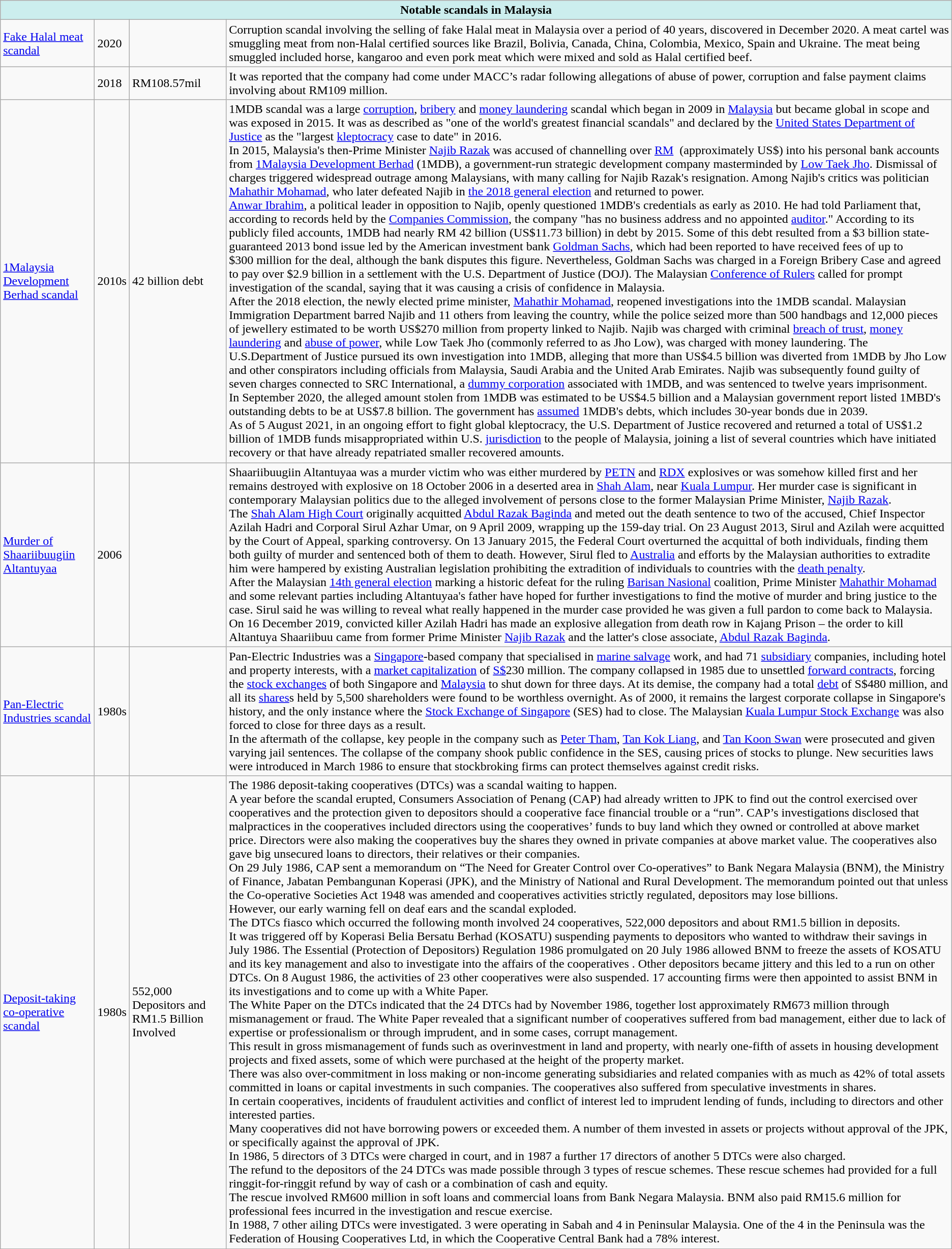<table class="wikitable sortable">
<tr>
<th colspan="6" style="background:#cee;">Notable scandals in Malaysia</th>
</tr>
<tr>
<td><a href='#'>Fake Halal meat scandal</a></td>
<td>2020</td>
<td></td>
<td>Corruption scandal involving the selling of fake Halal meat in Malaysia over a period of 40 years, discovered in December 2020. A meat cartel was smuggling meat from non-Halal certified sources like Brazil, Bolivia, Canada, China, Colombia, Mexico, Spain and Ukraine. The meat being smuggled included horse, kangaroo and even pork meat which were mixed and sold as Halal certified beef.</td>
</tr>
<tr>
<td></td>
<td>2018</td>
<td>RM108.57mil</td>
<td>It was reported that the company had come under MACC’s radar following allegations of abuse of power, corruption and false payment claims involving about RM109 million.</td>
</tr>
<tr>
<td><a href='#'>1Malaysia Development Berhad scandal</a></td>
<td>2010s</td>
<td>42 billion debt</td>
<td>1MDB scandal was a large <a href='#'>corruption</a>, <a href='#'>bribery</a> and <a href='#'>money laundering</a> scandal which began in 2009 in <a href='#'>Malaysia</a> but became global in scope and was exposed in 2015. It was as described as "one of the world's greatest financial scandals" and declared by the <a href='#'>United States Department of Justice</a> as the "largest <a href='#'>kleptocracy</a> case to date" in 2016.<br>In 2015, Malaysia's then-Prime Minister <a href='#'>Najib Razak</a> was accused of channelling over <a href='#'>RM</a>  (approximately US$) into his personal bank accounts from <a href='#'>1Malaysia Development Berhad</a> (1MDB), a government-run strategic development company masterminded by <a href='#'>Low Taek Jho</a>. Dismissal of charges triggered widespread outrage among Malaysians, with many calling for Najib Razak's resignation. Among Najib's critics was politician <a href='#'>Mahathir Mohamad</a>, who later defeated Najib in <a href='#'>the 2018 general election</a> and returned to power.<br><a href='#'>Anwar Ibrahim</a>, a political leader in opposition to Najib, openly questioned 1MDB's credentials as early as 2010. He had told Parliament that, according to records held by the <a href='#'>Companies Commission</a>, the company "has no business address and no appointed <a href='#'>auditor</a>." According to its publicly filed accounts, 1MDB had nearly RM 42 billion (US$11.73 billion) in debt by 2015. Some of this debt resulted from a $3 billion state-guaranteed 2013 bond issue led by the American investment bank <a href='#'>Goldman Sachs</a>, which had been reported to have received fees of up to $300 million for the deal, although the bank disputes this figure. Nevertheless, Goldman Sachs was charged in a Foreign Bribery Case and agreed to pay over $2.9 billion in a settlement with the U.S. Department of Justice (DOJ). The Malaysian <a href='#'>Conference of Rulers</a> called for prompt investigation of the scandal, saying that it was causing a crisis of confidence in Malaysia.<br>After the 2018 election, the newly elected prime minister, <a href='#'>Mahathir Mohamad</a>, reopened investigations into the 1MDB scandal. Malaysian Immigration Department barred Najib  and 11 others from leaving the country, while the police seized more than 500 handbags and 12,000 pieces of jewellery estimated to be worth US$270 million from property linked to Najib. Najib was charged with criminal <a href='#'>breach of trust</a>, <a href='#'>money laundering</a> and <a href='#'>abuse of power</a>, while Low Taek Jho (commonly referred to as Jho Low), was charged with money laundering. The U.S.Department of Justice pursued its own investigation into 1MDB, alleging that more than US$4.5 billion was diverted from 1MDB by Jho Low and other conspirators including officials from Malaysia, Saudi Arabia and the United Arab Emirates. Najib was subsequently found guilty of seven charges connected to SRC International, a <a href='#'>dummy corporation</a> associated with 1MDB, and was sentenced to twelve years imprisonment.<br>In September 2020, the alleged amount stolen from 1MDB was estimated to be US$4.5 billion and a Malaysian government report listed 1MBD's outstanding debts to be at US$7.8 billion. The government has <a href='#'>assumed</a> 1MDB's debts, which includes 30-year bonds due in 2039.<br>As of 5 August 2021, in an ongoing effort to fight global kleptocracy, the U.S. Department of Justice recovered and returned a total of US$1.2 billion of 1MDB funds misappropriated within U.S. <a href='#'>jurisdiction</a> to the people of Malaysia, joining a list of several countries which have initiated recovery or that have already repatriated smaller recovered amounts.</td>
</tr>
<tr>
<td><a href='#'>Murder of Shaariibuugiin Altantuyaa</a></td>
<td>2006</td>
<td></td>
<td>Shaariibuugiin Altantuyaa was a murder victim who was either murdered by <a href='#'>PETN</a> and <a href='#'>RDX</a> explosives or was somehow killed first and her remains destroyed with explosive on 18 October 2006 in a deserted area in <a href='#'>Shah Alam</a>, near <a href='#'>Kuala Lumpur</a>. Her murder case is significant in contemporary Malaysian politics due to the alleged involvement of persons close to the former Malaysian Prime Minister, <a href='#'>Najib Razak</a>.<br>The <a href='#'>Shah Alam High Court</a> originally acquitted <a href='#'>Abdul Razak Baginda</a> and meted out the death sentence to two of the accused, Chief Inspector Azilah Hadri and Corporal Sirul Azhar Umar, on 9 April 2009, wrapping up the 159-day trial. On 23 August 2013, Sirul and Azilah were acquitted by the Court of Appeal, sparking controversy.  On 13 January 2015, the Federal Court overturned the acquittal of both individuals, finding them both guilty of murder and sentenced both of them to death. However, Sirul fled to <a href='#'>Australia</a> and efforts by the Malaysian authorities to extradite him were hampered by existing Australian legislation prohibiting the extradition of individuals to countries with the <a href='#'>death penalty</a>.<br>After the Malaysian <a href='#'>14th general election</a> marking a historic defeat for the ruling <a href='#'>Barisan Nasional</a> coalition, Prime Minister <a href='#'>Mahathir Mohamad</a> and some relevant parties including Altantuyaa's father have hoped for further investigations to find the motive of murder and bring justice to the case. Sirul said he was willing to reveal what really happened in the murder case provided he was given a full pardon to come back to Malaysia.<br>On 16 December 2019, convicted killer Azilah Hadri has made an explosive allegation from death row in Kajang Prison – the order to kill Altantuya Shaariibuu came from former Prime Minister <a href='#'>Najib Razak</a> and the latter's close associate, <a href='#'>Abdul Razak Baginda</a>.</td>
</tr>
<tr>
<td><a href='#'>Pan-Electric Industries scandal</a></td>
<td>1980s</td>
<td></td>
<td>Pan-Electric Industries was a <a href='#'>Singapore</a>-based company that specialised in <a href='#'>marine salvage</a> work, and had 71 <a href='#'>subsidiary</a> companies, including hotel and property interests, with a <a href='#'>market capitalization</a> of <a href='#'>S$</a>230 million. The company collapsed in 1985 due to unsettled <a href='#'>forward contracts</a>, forcing the <a href='#'>stock exchanges</a> of both Singapore and <a href='#'>Malaysia</a> to shut down for three days. At its demise, the company had a total <a href='#'>debt</a> of S$480 million, and all its <a href='#'>shares</a>s held by 5,500 shareholders were found to be worthless overnight. As of 2000, it remains the largest corporate collapse in Singapore's history, and the only instance where the <a href='#'>Stock Exchange of Singapore</a> (SES) had to close. The Malaysian <a href='#'>Kuala Lumpur Stock Exchange</a> was also forced to close for three days as a result.<br>In the aftermath of the collapse, key people in the company such as <a href='#'>Peter Tham</a>, <a href='#'>Tan Kok Liang</a>, and <a href='#'>Tan Koon Swan</a> were prosecuted and given varying jail sentences. The collapse of the company shook public confidence in the SES, causing prices of stocks to plunge. New securities laws were introduced in March 1986 to ensure that stockbroking firms can protect themselves against credit risks.</td>
</tr>
<tr>
<td><a href='#'>Deposit-taking co-operative scandal</a></td>
<td>1980s</td>
<td>552,000 Depositors and RM1.5 Billion Involved</td>
<td>The 1986 deposit-taking cooperatives (DTCs) was a scandal waiting to happen.<br>A year before the scandal erupted, Consumers Association of Penang (CAP) had already written to JPK to find out the control exercised over cooperatives and the protection given to depositors should a cooperative face financial trouble or a “run”. 
CAP’s investigations disclosed  that malpractices in the cooperatives included directors using the cooperatives’ funds to buy land which they owned or controlled at above market price. Directors were also making the cooperatives buy the shares they owned in private companies at above market value. The cooperatives also gave big unsecured loans to directors, their relatives or their companies.<br>On 29 July 1986, CAP sent a memorandum on “The Need for Greater Control over Co-operatives” to Bank Negara Malaysia (BNM), the Ministry of Finance, Jabatan Pembangunan Koperasi (JPK), and the Ministry of National and Rural Development. The memorandum pointed out that unless the Co-operative Societies Act 1948 was amended and cooperatives activities strictly regulated, depositors may lose billions.<br>However, our early warning fell on deaf ears and the scandal exploded.<br>The DTCs fiasco which occurred the following month involved 24 cooperatives, 522,000 depositors and about RM1.5 billion in deposits.<br>It was triggered off by Koperasi Belia Bersatu Berhad (KOSATU) suspending payments to depositors who wanted to withdraw their savings in July 1986. The Essential (Protection of Depositors) Regulation 1986 promulgated on 20 July 1986 allowed  BNM  to freeze the assets of KOSATU and its key management and also to investigate into the affairs of the cooperatives
.
Other depositors became jittery and this led to a run on other DTCs. On 8 August 1986, the activities of 23 other cooperatives were also suspended.  17 accounting firms were then appointed to assist BNM in its investigations and to come up with a White Paper.<br>The White Paper on the DTCs indicated that the 24 DTCs had by November 1986, together lost approximately RM673 million through mismanagement or fraud. 
The White Paper revealed that a significant number of cooperatives suffered from bad management, either due to lack of expertise or professionalism or through imprudent, and in some cases, corrupt management.<br>This result in gross mismanagement of funds such as overinvestment in land and property, with nearly one-fifth of assets in housing development projects and fixed assets, some of which were purchased at the height of the property market.<br>There was also over-commitment in loss making or non-income generating subsidiaries and related companies with as much as  42% of total assets committed in loans or capital investments in such companies. The cooperatives also suffered from speculative investments in shares.<br>In certain cooperatives, incidents of fraudulent activities and conflict of interest led to imprudent lending of funds, including to directors and other interested parties.<br>Many cooperatives did not have borrowing powers or exceeded them.  A number of them invested in assets or projects without approval of the JPK, or specifically against the approval of JPK.<br>In 1986, 5 directors of 3 DTCs  were charged in court, and in 1987 a further 17 directors of another 5 DTCs were also charged.<br>The refund to the depositors of the 24 DTCs was made possible through 3 types of rescue schemes. These rescue schemes had provided for a full ringgit-for-ringgit refund by way of cash or a combination of cash and equity.<br>The rescue involved RM600 million in soft loans and commercial loans from Bank Negara Malaysia. BNM also paid RM15.6 million for professional fees incurred in the investigation and  rescue exercise.<br>In 1988, 7 other ailing DTCs were investigated.  3 were operating in Sabah and 4 in Peninsular Malaysia.  One of the 4 in the Peninsula was the Federation  of Housing Cooperatives Ltd, in which the Cooperative Central Bank had a 78% interest.</td>
</tr>
</table>
